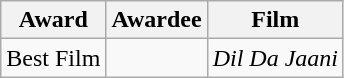<table class="wikitable">
<tr>
<th>Award</th>
<th>Awardee</th>
<th>Film</th>
</tr>
<tr>
<td>Best Film</td>
<td></td>
<td><em>Dil Da Jaani</em></td>
</tr>
</table>
